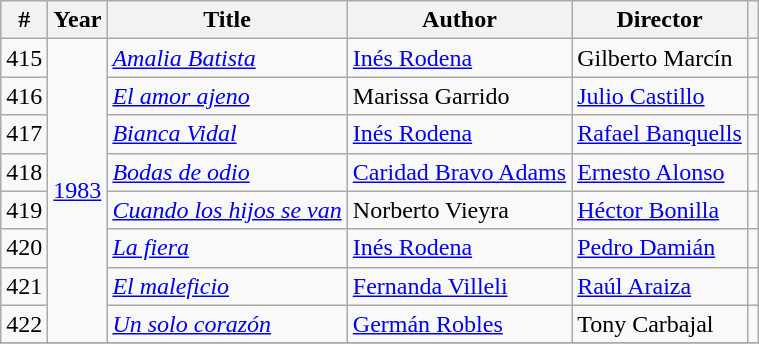<table class="wikitable sortable">
<tr>
<th>#</th>
<th>Year</th>
<th>Title</th>
<th>Author</th>
<th>Director</th>
<th></th>
</tr>
<tr>
<td>415</td>
<td rowspan="8"><a href='#'>1983</a></td>
<td><em><a href='#'>Amalia Batista</a></em></td>
<td><a href='#'>Inés Rodena</a></td>
<td>Gilberto Marcín</td>
<td></td>
</tr>
<tr>
<td>416</td>
<td><em><a href='#'>El amor ajeno</a></em></td>
<td>Marissa Garrido</td>
<td><a href='#'>Julio Castillo</a></td>
<td></td>
</tr>
<tr>
<td>417</td>
<td><em><a href='#'>Bianca Vidal</a></em></td>
<td><a href='#'>Inés Rodena</a></td>
<td><a href='#'>Rafael Banquells</a></td>
<td></td>
</tr>
<tr>
<td>418</td>
<td><em><a href='#'>Bodas de odio</a></em></td>
<td><a href='#'>Caridad Bravo Adams</a></td>
<td><a href='#'>Ernesto Alonso</a></td>
<td></td>
</tr>
<tr>
<td>419</td>
<td><em><a href='#'>Cuando los hijos se van</a></em></td>
<td>Norberto Vieyra</td>
<td><a href='#'>Héctor Bonilla</a></td>
<td></td>
</tr>
<tr>
<td>420</td>
<td><em><a href='#'>La fiera</a></em></td>
<td><a href='#'>Inés Rodena</a></td>
<td><a href='#'>Pedro Damián</a></td>
<td></td>
</tr>
<tr>
<td>421</td>
<td><em><a href='#'>El maleficio</a></em></td>
<td><a href='#'>Fernanda Villeli</a></td>
<td><a href='#'>Raúl Araiza</a></td>
<td></td>
</tr>
<tr>
<td>422</td>
<td><em><a href='#'>Un solo corazón</a></em></td>
<td><a href='#'>Germán Robles</a></td>
<td>Tony Carbajal</td>
<td></td>
</tr>
<tr>
</tr>
</table>
